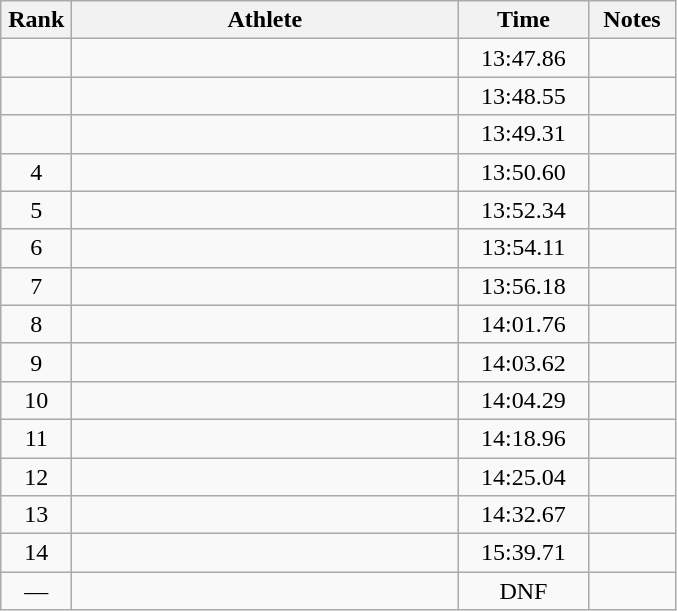<table class="wikitable" style="text-align:center">
<tr>
<th width=40>Rank</th>
<th width=250>Athlete</th>
<th width=80>Time</th>
<th width=50>Notes</th>
</tr>
<tr>
<td></td>
<td align=left></td>
<td>13:47.86</td>
<td></td>
</tr>
<tr>
<td></td>
<td align=left></td>
<td>13:48.55</td>
<td></td>
</tr>
<tr>
<td></td>
<td align=left></td>
<td>13:49.31</td>
<td></td>
</tr>
<tr>
<td>4</td>
<td align=left></td>
<td>13:50.60</td>
<td></td>
</tr>
<tr>
<td>5</td>
<td align=left></td>
<td>13:52.34</td>
<td></td>
</tr>
<tr>
<td>6</td>
<td align=left></td>
<td>13:54.11</td>
<td></td>
</tr>
<tr>
<td>7</td>
<td align=left></td>
<td>13:56.18</td>
<td></td>
</tr>
<tr>
<td>8</td>
<td align=left></td>
<td>14:01.76</td>
<td></td>
</tr>
<tr>
<td>9</td>
<td align=left></td>
<td>14:03.62</td>
<td></td>
</tr>
<tr>
<td>10</td>
<td align=left></td>
<td>14:04.29</td>
<td></td>
</tr>
<tr>
<td>11</td>
<td align=left></td>
<td>14:18.96</td>
<td></td>
</tr>
<tr>
<td>12</td>
<td align=left></td>
<td>14:25.04</td>
<td></td>
</tr>
<tr>
<td>13</td>
<td align=left></td>
<td>14:32.67</td>
<td></td>
</tr>
<tr>
<td>14</td>
<td align=left></td>
<td>15:39.71</td>
<td></td>
</tr>
<tr>
<td>—</td>
<td align=left></td>
<td>DNF</td>
<td></td>
</tr>
</table>
